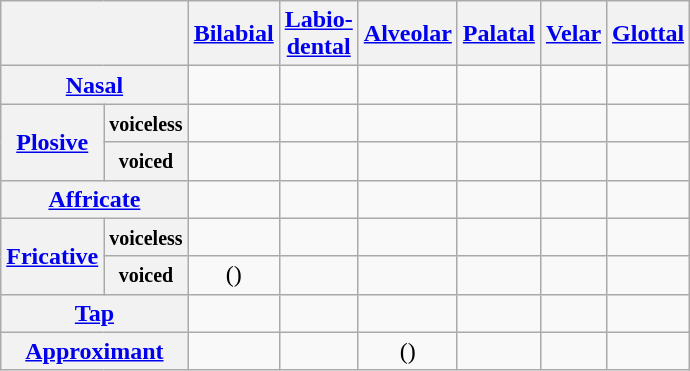<table class="wikitable" style="text-align:center">
<tr>
<th colspan="2"></th>
<th><a href='#'>Bilabial</a></th>
<th><a href='#'>Labio-<br>dental</a></th>
<th><a href='#'>Alveolar</a></th>
<th><a href='#'>Palatal</a></th>
<th><a href='#'>Velar</a></th>
<th><a href='#'>Glottal</a></th>
</tr>
<tr>
<th colspan="2"><a href='#'>Nasal</a></th>
<td></td>
<td></td>
<td></td>
<td></td>
<td></td>
<td></td>
</tr>
<tr>
<th rowspan="2"><a href='#'>Plosive</a></th>
<th><small>voiceless</small></th>
<td></td>
<td></td>
<td></td>
<td></td>
<td></td>
<td></td>
</tr>
<tr>
<th><small>voiced</small></th>
<td></td>
<td></td>
<td></td>
<td></td>
<td></td>
<td></td>
</tr>
<tr>
<th colspan="2"><a href='#'>Affricate</a></th>
<td></td>
<td></td>
<td></td>
<td></td>
<td></td>
<td></td>
</tr>
<tr>
<th rowspan="2"><a href='#'>Fricative</a></th>
<th><small>voiceless</small></th>
<td></td>
<td></td>
<td></td>
<td></td>
<td></td>
<td></td>
</tr>
<tr>
<th><small>voiced</small></th>
<td>()</td>
<td></td>
<td></td>
<td></td>
<td></td>
<td></td>
</tr>
<tr>
<th colspan="2"><a href='#'>Tap</a></th>
<td></td>
<td></td>
<td></td>
<td></td>
<td></td>
<td></td>
</tr>
<tr>
<th colspan="2"><a href='#'>Approximant</a></th>
<td></td>
<td></td>
<td>()</td>
<td></td>
<td></td>
<td></td>
</tr>
</table>
